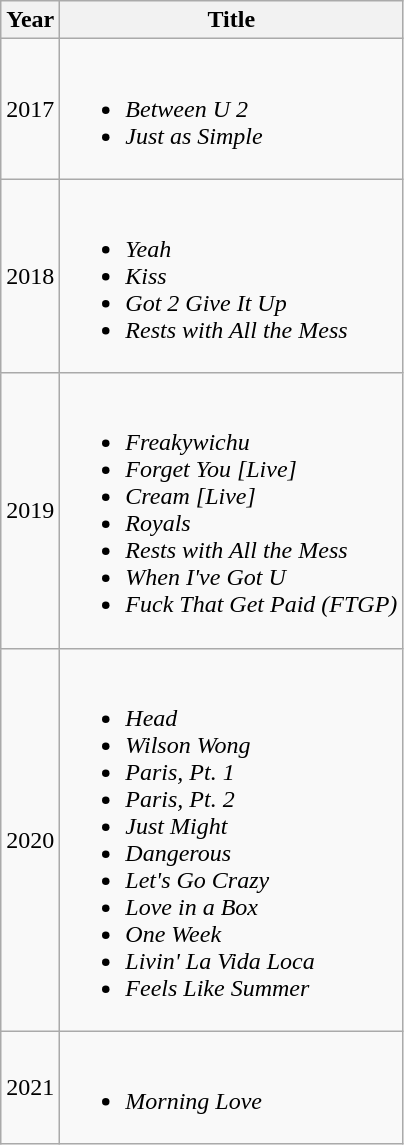<table class="wikitable mw-collapsible mw-collapsed">
<tr>
<th>Year</th>
<th>Title</th>
</tr>
<tr>
<td>2017</td>
<td><br><ul><li><em>Between U 2</em></li><li><em>Just as Simple</em></li></ul></td>
</tr>
<tr>
<td>2018</td>
<td><br><ul><li><em>Yeah</em></li><li><em>Kiss</em></li><li><em>Got 2 Give It Up</em></li><li><em>Rests with All the Mess</em></li></ul></td>
</tr>
<tr>
<td>2019</td>
<td><br><ul><li><em>Freakywichu</em></li><li><em>Forget You [Live]</em></li><li><em>Cream [Live]</em></li><li><em>Royals</em></li><li><em>Rests with All the Mess</em></li><li><em>When I've Got U</em></li><li><em>Fuck That Get Paid (FTGP)</em></li></ul></td>
</tr>
<tr>
<td>2020</td>
<td><br><ul><li><em>Head</em></li><li><em>Wilson Wong</em></li><li><em>Paris, Pt. 1</em></li><li><em>Paris, Pt. 2</em></li><li><em>Just Might</em></li><li><em>Dangerous</em></li><li><em>Let's Go Crazy</em></li><li><em>Love in a Box</em></li><li><em>One Week</em></li><li><em>Livin' La Vida Loca</em></li><li><em>Feels Like Summer</em></li></ul></td>
</tr>
<tr>
<td>2021</td>
<td><br><ul><li><em>Morning Love</em></li></ul></td>
</tr>
</table>
